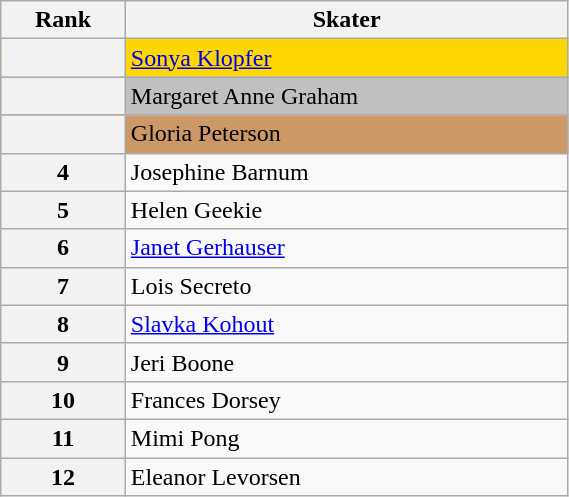<table class="wikitable unsortable" style="text-align:left; width:30%">
<tr>
<th scope="col">Rank</th>
<th scope="col">Skater</th>
</tr>
<tr bgcolor="gold">
<th scope="row"></th>
<td><a href='#'>Sonya Klopfer</a></td>
</tr>
<tr bgcolor="silver">
<th scope="row"></th>
<td>Margaret Anne Graham</td>
</tr>
<tr bgcolor="cc9966">
<th scope="row"></th>
<td>Gloria Peterson</td>
</tr>
<tr>
<th scope="row">4</th>
<td>Josephine Barnum</td>
</tr>
<tr>
<th scope="row">5</th>
<td>Helen Geekie</td>
</tr>
<tr>
<th scope="row">6</th>
<td><a href='#'>Janet Gerhauser</a></td>
</tr>
<tr>
<th scope="row">7</th>
<td>Lois Secreto</td>
</tr>
<tr>
<th scope="row">8</th>
<td><a href='#'>Slavka Kohout</a></td>
</tr>
<tr>
<th scope="row">9</th>
<td>Jeri Boone</td>
</tr>
<tr>
<th scope="row">10</th>
<td>Frances Dorsey</td>
</tr>
<tr>
<th scope="row">11</th>
<td>Mimi Pong</td>
</tr>
<tr>
<th scope="row">12</th>
<td>Eleanor Levorsen</td>
</tr>
</table>
